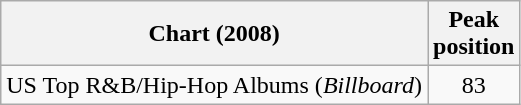<table class="wikitable sortable">
<tr>
<th style="text-align:center;">Chart (2008)</th>
<th style="text-align:center;">Peak<br>position</th>
</tr>
<tr>
<td align="left">US Top R&B/Hip-Hop Albums (<em>Billboard</em>)</td>
<td style="text-align:center;">83</td>
</tr>
</table>
